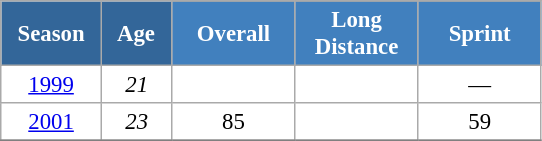<table class="wikitable" style="font-size:95%; text-align:center; border:grey solid 1px; border-collapse:collapse; background:#ffffff;">
<tr>
<th style="background-color:#369; color:white; width:60px;" rowspan="2"> Season </th>
<th style="background-color:#369; color:white; width:40px;" rowspan="2"> Age </th>
</tr>
<tr>
<th style="background-color:#4180be; color:white; width:75px;">Overall</th>
<th style="background-color:#4180be; color:white; width:75px;">Long Distance</th>
<th style="background-color:#4180be; color:white; width:75px;">Sprint</th>
</tr>
<tr>
<td><a href='#'>1999</a></td>
<td><em>21</em></td>
<td></td>
<td></td>
<td>—</td>
</tr>
<tr>
<td><a href='#'>2001</a></td>
<td><em>23</em></td>
<td>85</td>
<td></td>
<td>59</td>
</tr>
<tr>
</tr>
</table>
